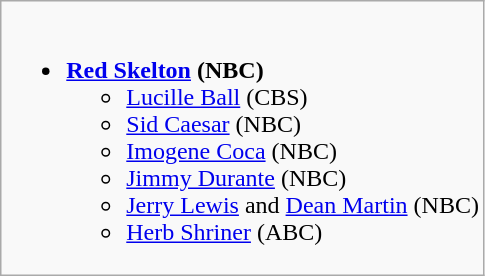<table class="wikitable">
<tr>
<td style="vertical-align:top;"><br><ul><li><strong><a href='#'>Red Skelton</a> (NBC)</strong><ul><li><a href='#'>Lucille Ball</a> (CBS)</li><li><a href='#'>Sid Caesar</a> (NBC)</li><li><a href='#'>Imogene Coca</a> (NBC)</li><li><a href='#'>Jimmy Durante</a> (NBC)</li><li><a href='#'>Jerry Lewis</a> and <a href='#'>Dean Martin</a> (NBC)</li><li><a href='#'>Herb Shriner</a> (ABC)</li></ul></li></ul></td>
</tr>
</table>
